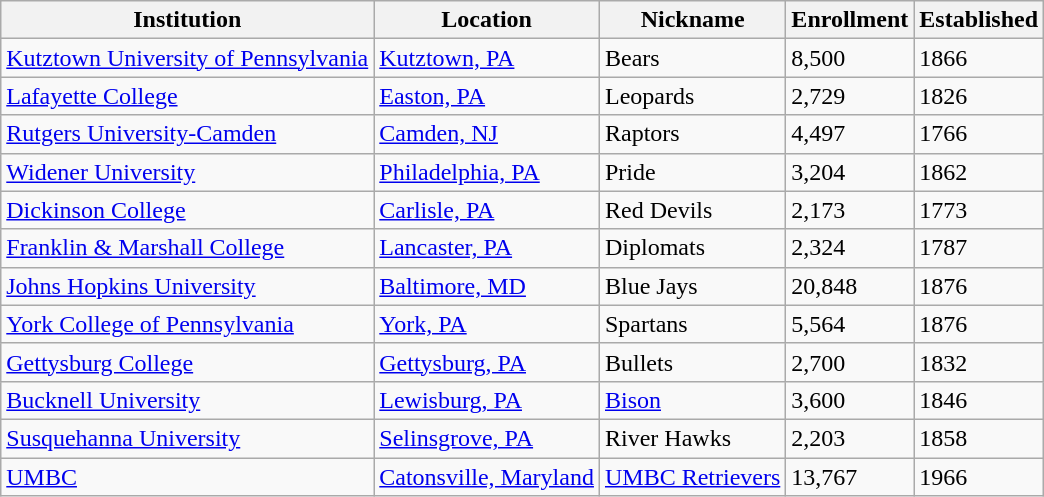<table class="sortable wikitable">
<tr>
<th>Institution</th>
<th>Location</th>
<th>Nickname</th>
<th>Enrollment</th>
<th>Established</th>
</tr>
<tr>
<td><a href='#'>Kutztown University of Pennsylvania</a></td>
<td><a href='#'>Kutztown, PA</a></td>
<td>Bears</td>
<td>8,500</td>
<td>1866</td>
</tr>
<tr>
<td><a href='#'>Lafayette College</a></td>
<td><a href='#'>Easton, PA</a></td>
<td>Leopards</td>
<td>2,729</td>
<td>1826</td>
</tr>
<tr>
<td><a href='#'>Rutgers University-Camden</a></td>
<td><a href='#'>Camden, NJ</a></td>
<td>Raptors</td>
<td>4,497</td>
<td>1766</td>
</tr>
<tr>
<td><a href='#'>Widener University</a></td>
<td><a href='#'>Philadelphia, PA</a></td>
<td>Pride</td>
<td>3,204</td>
<td>1862</td>
</tr>
<tr>
<td><a href='#'>Dickinson College</a></td>
<td><a href='#'>Carlisle, PA</a></td>
<td>Red Devils</td>
<td>2,173</td>
<td>1773</td>
</tr>
<tr>
<td><a href='#'>Franklin & Marshall College</a></td>
<td><a href='#'>Lancaster, PA</a></td>
<td>Diplomats</td>
<td>2,324</td>
<td>1787</td>
</tr>
<tr>
<td><a href='#'>Johns Hopkins University</a></td>
<td><a href='#'>Baltimore, MD</a></td>
<td>Blue Jays</td>
<td>20,848</td>
<td>1876</td>
</tr>
<tr>
<td><a href='#'>York College of Pennsylvania</a></td>
<td><a href='#'>York, PA</a></td>
<td>Spartans</td>
<td>5,564</td>
<td>1876</td>
</tr>
<tr>
<td><a href='#'>Gettysburg College</a></td>
<td><a href='#'>Gettysburg, PA</a></td>
<td>Bullets</td>
<td>2,700</td>
<td>1832</td>
</tr>
<tr>
<td><a href='#'>Bucknell University</a></td>
<td><a href='#'>Lewisburg, PA</a></td>
<td><a href='#'>Bison</a></td>
<td>3,600</td>
<td>1846</td>
</tr>
<tr>
<td><a href='#'>Susquehanna University</a></td>
<td><a href='#'>Selinsgrove, PA</a></td>
<td>River Hawks</td>
<td>2,203</td>
<td>1858</td>
</tr>
<tr>
<td><a href='#'>UMBC </a></td>
<td><a href='#'>Catonsville, Maryland</a></td>
<td><a href='#'>UMBC Retrievers</a></td>
<td>13,767</td>
<td>1966</td>
</tr>
</table>
